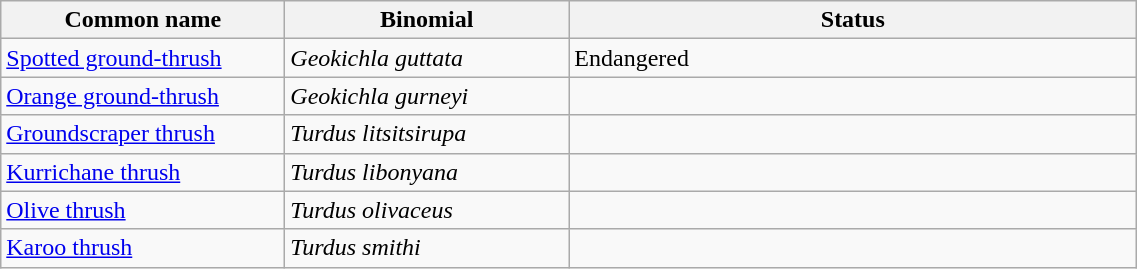<table width=60% class="wikitable">
<tr>
<th width=25%>Common name</th>
<th width=25%>Binomial</th>
<th width=50%>Status</th>
</tr>
<tr>
<td><a href='#'>Spotted ground-thrush</a></td>
<td><em>Geokichla guttata</em></td>
<td>Endangered</td>
</tr>
<tr>
<td><a href='#'>Orange ground-thrush</a></td>
<td><em>Geokichla gurneyi</em></td>
<td></td>
</tr>
<tr>
<td><a href='#'>Groundscraper thrush</a></td>
<td><em>Turdus litsitsirupa</em></td>
<td></td>
</tr>
<tr>
<td><a href='#'>Kurrichane thrush</a></td>
<td><em>Turdus libonyana</em></td>
<td></td>
</tr>
<tr>
<td><a href='#'>Olive thrush</a></td>
<td><em>Turdus olivaceus</em></td>
<td></td>
</tr>
<tr>
<td><a href='#'>Karoo thrush</a></td>
<td><em>Turdus smithi</em></td>
<td></td>
</tr>
</table>
